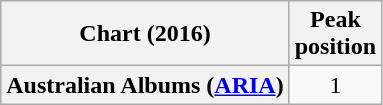<table class="wikitable sortable plainrowheaders" style="text-align:center">
<tr>
<th scope="col">Chart (2016)</th>
<th scope="col">Peak<br>position</th>
</tr>
<tr>
<th scope="row">Australian Albums (<a href='#'>ARIA</a>)</th>
<td>1</td>
</tr>
</table>
